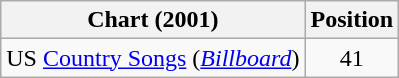<table class="wikitable sortable">
<tr>
<th scope="col">Chart (2001)</th>
<th scope="col">Position</th>
</tr>
<tr>
<td>US <a href='#'>Country Songs</a> (<em><a href='#'>Billboard</a></em>)</td>
<td align="center">41</td>
</tr>
</table>
